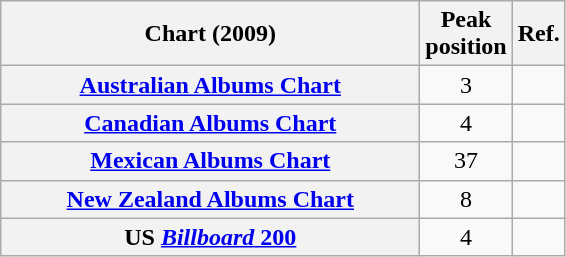<table class="wikitable sortable plainrowheaders" style="text-align: center">
<tr>
<th scope="col" style="width:17em;">Chart (2009)</th>
<th scope="col">Peak<br>position</th>
<th scope="col">Ref.</th>
</tr>
<tr>
<th scope="row"><a href='#'>Australian Albums Chart</a></th>
<td>3</td>
<td></td>
</tr>
<tr>
<th scope="row"><a href='#'>Canadian Albums Chart</a></th>
<td>4</td>
<td></td>
</tr>
<tr>
<th scope="row"><a href='#'>Mexican Albums Chart</a></th>
<td>37</td>
<td></td>
</tr>
<tr>
<th scope="row"><a href='#'>New Zealand Albums Chart</a></th>
<td>8</td>
<td></td>
</tr>
<tr>
<th scope="row">US <a href='#'><em>Billboard</em> 200</a></th>
<td>4</td>
<td></td>
</tr>
</table>
